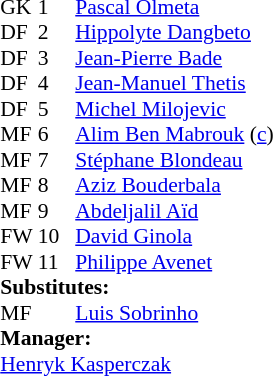<table style="font-size: 90%" cellspacing="0" cellpadding="0" align=center>
<tr>
<td colspan=4></td>
</tr>
<tr>
<th width=25></th>
<th width=25></th>
</tr>
<tr>
<td>GK</td>
<td>1</td>
<td> <a href='#'>Pascal Olmeta</a></td>
</tr>
<tr>
<td>DF</td>
<td>2</td>
<td> <a href='#'>Hippolyte Dangbeto</a></td>
</tr>
<tr>
<td>DF</td>
<td>3</td>
<td> <a href='#'>Jean-Pierre Bade</a></td>
<td></td>
</tr>
<tr>
<td>DF</td>
<td>4</td>
<td><a href='#'>Jean-Manuel Thetis</a></td>
<td></td>
</tr>
<tr>
<td>DF</td>
<td>5</td>
<td> <a href='#'>Michel Milojevic</a></td>
</tr>
<tr>
<td>MF</td>
<td>6</td>
<td> <a href='#'>Alim Ben Mabrouk</a> (<a href='#'>c</a>)</td>
<td></td>
</tr>
<tr>
<td>MF</td>
<td>7</td>
<td> <a href='#'>Stéphane Blondeau</a></td>
<td></td>
</tr>
<tr>
<td>MF</td>
<td>8</td>
<td> <a href='#'>Aziz Bouderbala</a></td>
</tr>
<tr>
<td>MF</td>
<td>9</td>
<td> <a href='#'>Abdeljalil Aïd</a></td>
<td></td>
<td></td>
</tr>
<tr>
<td>FW</td>
<td>10</td>
<td> <a href='#'>David Ginola</a></td>
<td></td>
</tr>
<tr>
<td>FW</td>
<td>11</td>
<td> <a href='#'>Philippe Avenet</a></td>
</tr>
<tr>
<td colspan=3><strong>Substitutes:</strong></td>
</tr>
<tr>
<td>MF</td>
<td><strong> </strong></td>
<td> <a href='#'>Luis Sobrinho</a></td>
<td></td>
<td></td>
</tr>
<tr>
<td colspan=3><strong>Manager:</strong></td>
</tr>
<tr>
<td colspan=4> <a href='#'>Henryk Kasperczak</a></td>
</tr>
</table>
